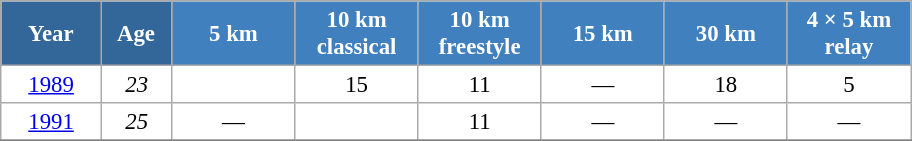<table class="wikitable" style="font-size:95%; text-align:center; border:grey solid 1px; border-collapse:collapse; background:#ffffff;">
<tr>
<th style="background-color:#369; color:white; width:60px;"> Year </th>
<th style="background-color:#369; color:white; width:40px;"> Age </th>
<th style="background-color:#4180be; color:white; width:75px;"> 5 km </th>
<th style="background-color:#4180be; color:white; width:75px;"> 10 km <br> classical </th>
<th style="background-color:#4180be; color:white; width:75px;"> 10 km <br> freestyle </th>
<th style="background-color:#4180be; color:white; width:75px;"> 15 km </th>
<th style="background-color:#4180be; color:white; width:75px;"> 30 km </th>
<th style="background-color:#4180be; color:white; width:75px;"> 4 × 5 km <br> relay </th>
</tr>
<tr>
<td><a href='#'>1989</a></td>
<td><em>23</em></td>
<td></td>
<td>15</td>
<td>11</td>
<td>—</td>
<td>18</td>
<td>5</td>
</tr>
<tr>
<td><a href='#'>1991</a></td>
<td><em>25</em></td>
<td>—</td>
<td></td>
<td>11</td>
<td>—</td>
<td>—</td>
<td>—</td>
</tr>
<tr>
</tr>
</table>
